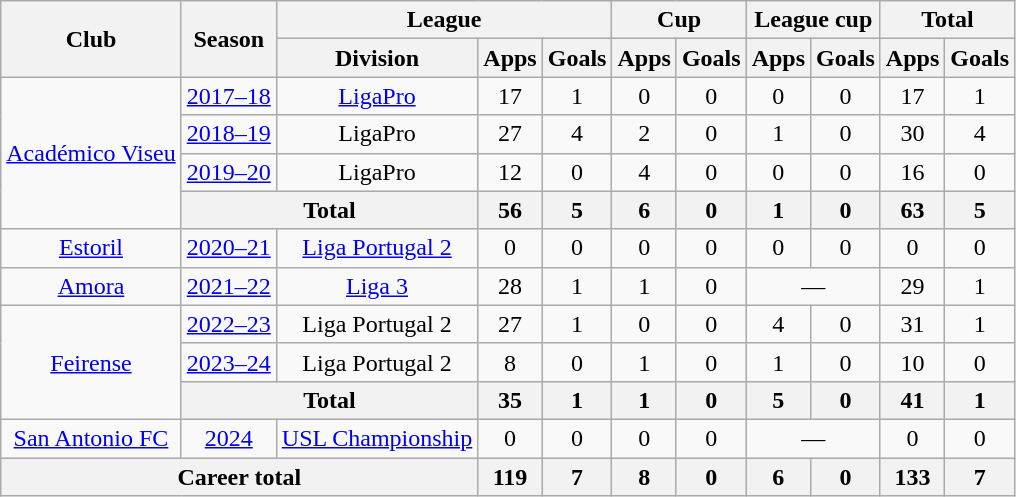<table class="wikitable" style="text-align: center">
<tr>
<th rowspan="2">Club</th>
<th rowspan="2">Season</th>
<th colspan="3">League</th>
<th colspan="2">Cup</th>
<th colspan="2">League cup</th>
<th colspan="2">Total</th>
</tr>
<tr>
<th>Division</th>
<th>Apps</th>
<th>Goals</th>
<th>Apps</th>
<th>Goals</th>
<th>Apps</th>
<th>Goals</th>
<th>Apps</th>
<th>Goals</th>
</tr>
<tr>
<td rowspan="4"><a href='#'>Académico Viseu</a></td>
<td><a href='#'>2017–18</a></td>
<td><a href='#'>LigaPro</a></td>
<td>17</td>
<td>1</td>
<td>0</td>
<td>0</td>
<td>0</td>
<td>0</td>
<td>17</td>
<td>1</td>
</tr>
<tr>
<td><a href='#'>2018–19</a></td>
<td>LigaPro</td>
<td>27</td>
<td>4</td>
<td>2</td>
<td>0</td>
<td>1</td>
<td>0</td>
<td>30</td>
<td>4</td>
</tr>
<tr>
<td><a href='#'>2019–20</a></td>
<td>LigaPro</td>
<td>12</td>
<td>0</td>
<td>4</td>
<td>0</td>
<td>0</td>
<td>0</td>
<td>16</td>
<td>0</td>
</tr>
<tr>
<th colspan="2">Total</th>
<th>56</th>
<th>5</th>
<th>6</th>
<th>0</th>
<th>1</th>
<th>0</th>
<th>63</th>
<th>5</th>
</tr>
<tr>
<td><a href='#'>Estoril</a></td>
<td><a href='#'>2020–21</a></td>
<td><a href='#'>Liga Portugal 2</a></td>
<td>0</td>
<td>0</td>
<td>0</td>
<td>0</td>
<td>0</td>
<td>0</td>
<td>0</td>
<td>0</td>
</tr>
<tr>
<td><a href='#'>Amora</a></td>
<td><a href='#'>2021–22</a></td>
<td><a href='#'>Liga 3</a></td>
<td>28</td>
<td>1</td>
<td>1</td>
<td>0</td>
<td colspan="2">—</td>
<td>29</td>
<td>1</td>
</tr>
<tr>
<td rowspan="3"><a href='#'>Feirense</a></td>
<td><a href='#'>2022–23</a></td>
<td>Liga Portugal 2</td>
<td>27</td>
<td>1</td>
<td>0</td>
<td>0</td>
<td>4</td>
<td>0</td>
<td>31</td>
<td>1</td>
</tr>
<tr>
<td><a href='#'>2023–24</a></td>
<td>Liga Portugal 2</td>
<td>8</td>
<td>0</td>
<td>1</td>
<td>0</td>
<td>1</td>
<td>0</td>
<td>10</td>
<td>0</td>
</tr>
<tr>
<th colspan="2">Total</th>
<th>35</th>
<th>1</th>
<th>1</th>
<th>0</th>
<th>5</th>
<th>0</th>
<th>41</th>
<th>1</th>
</tr>
<tr>
<td><a href='#'>San Antonio FC</a></td>
<td><a href='#'>2024</a></td>
<td><a href='#'>USL Championship</a></td>
<td>0</td>
<td>0</td>
<td>0</td>
<td>0</td>
<td colspan="2">—</td>
<td>0</td>
<td>0</td>
</tr>
<tr>
<th colspan="3"><strong>Career total</strong></th>
<th>119</th>
<th>7</th>
<th>8</th>
<th>0</th>
<th>6</th>
<th>0</th>
<th>133</th>
<th>7</th>
</tr>
</table>
